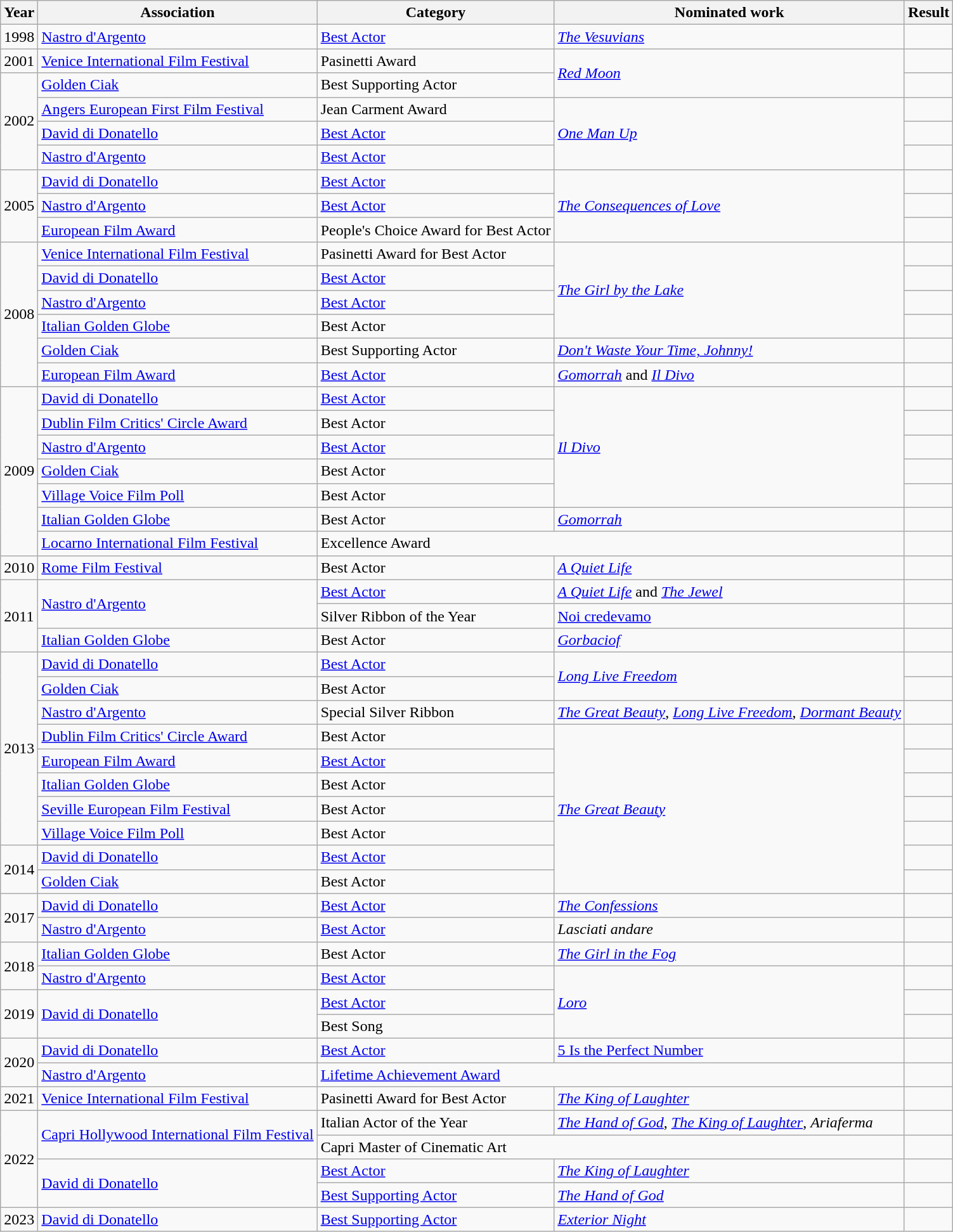<table class="wikitable sortable">
<tr>
<th>Year</th>
<th>Association</th>
<th>Category</th>
<th>Nominated work</th>
<th>Result</th>
</tr>
<tr>
<td>1998</td>
<td><a href='#'>Nastro d'Argento</a></td>
<td><a href='#'>Best Actor</a></td>
<td><em><a href='#'>The Vesuvians</a></em></td>
<td></td>
</tr>
<tr>
<td>2001</td>
<td><a href='#'>Venice International Film Festival</a></td>
<td>Pasinetti Award</td>
<td rowspan="2"><em><a href='#'>Red Moon</a></em></td>
<td></td>
</tr>
<tr>
<td rowspan="4">2002</td>
<td><a href='#'>Golden Ciak</a></td>
<td>Best Supporting Actor</td>
<td></td>
</tr>
<tr>
<td><a href='#'>Angers European First Film Festival</a></td>
<td>Jean Carment Award</td>
<td rowspan="3"><em><a href='#'>One Man Up</a></em></td>
<td></td>
</tr>
<tr>
<td><a href='#'>David di Donatello</a></td>
<td><a href='#'>Best Actor</a></td>
<td></td>
</tr>
<tr>
<td><a href='#'>Nastro d'Argento</a></td>
<td><a href='#'>Best Actor</a></td>
<td></td>
</tr>
<tr>
<td rowspan="3">2005</td>
<td><a href='#'>David di Donatello</a></td>
<td><a href='#'>Best Actor</a></td>
<td rowspan="3"><em><a href='#'>The Consequences of Love</a></em></td>
<td></td>
</tr>
<tr>
<td><a href='#'>Nastro d'Argento</a></td>
<td><a href='#'>Best Actor</a></td>
<td></td>
</tr>
<tr>
<td><a href='#'>European Film Award</a></td>
<td>People's Choice Award for Best Actor</td>
<td></td>
</tr>
<tr>
<td rowspan="6">2008</td>
<td><a href='#'>Venice International Film Festival</a></td>
<td>Pasinetti Award for Best Actor</td>
<td rowspan="4"><em><a href='#'>The Girl by the Lake</a></em></td>
<td></td>
</tr>
<tr>
<td><a href='#'>David di Donatello</a></td>
<td><a href='#'>Best Actor</a></td>
<td></td>
</tr>
<tr>
<td><a href='#'>Nastro d'Argento</a></td>
<td><a href='#'>Best Actor</a></td>
<td></td>
</tr>
<tr>
<td><a href='#'>Italian Golden Globe</a></td>
<td>Best Actor</td>
<td></td>
</tr>
<tr>
<td><a href='#'>Golden Ciak</a></td>
<td>Best Supporting Actor</td>
<td><em><a href='#'>Don't Waste Your Time, Johnny!</a></em></td>
<td></td>
</tr>
<tr>
<td><a href='#'>European Film Award</a></td>
<td><a href='#'>Best Actor</a></td>
<td><em><a href='#'>Gomorrah</a></em> and <em><a href='#'>Il Divo</a></em></td>
<td></td>
</tr>
<tr>
<td rowspan="7">2009</td>
<td><a href='#'>David di Donatello</a></td>
<td><a href='#'>Best Actor</a></td>
<td rowspan="5"><em><a href='#'>Il Divo</a></em></td>
<td></td>
</tr>
<tr>
<td><a href='#'>Dublin Film Critics' Circle Award</a></td>
<td>Best Actor</td>
<td></td>
</tr>
<tr>
<td><a href='#'>Nastro d'Argento</a></td>
<td><a href='#'>Best Actor</a></td>
<td></td>
</tr>
<tr>
<td><a href='#'>Golden Ciak</a></td>
<td>Best Actor</td>
<td></td>
</tr>
<tr>
<td><a href='#'>Village Voice Film Poll</a></td>
<td>Best Actor</td>
<td></td>
</tr>
<tr>
<td><a href='#'>Italian Golden Globe</a></td>
<td>Best Actor</td>
<td><em><a href='#'>Gomorrah</a></em></td>
<td></td>
</tr>
<tr>
<td><a href='#'>Locarno International Film Festival</a></td>
<td colspan=2>Excellence Award</td>
<td></td>
</tr>
<tr>
<td>2010</td>
<td><a href='#'>Rome Film Festival</a></td>
<td>Best Actor</td>
<td><em><a href='#'>A Quiet Life</a></em></td>
<td></td>
</tr>
<tr>
<td rowspan="3">2011</td>
<td rowspan="2"><a href='#'>Nastro d'Argento</a></td>
<td><a href='#'>Best Actor</a></td>
<td><em><a href='#'>A Quiet Life</a></em> and <em><a href='#'>The Jewel</a></em></td>
<td></td>
</tr>
<tr>
<td>Silver Ribbon of the Year</td>
<td><a href='#'>Noi credevamo</a></td>
<td></td>
</tr>
<tr>
<td><a href='#'>Italian Golden Globe</a></td>
<td>Best Actor</td>
<td><em><a href='#'>Gorbaciof</a></em></td>
<td></td>
</tr>
<tr>
<td rowspan="8">2013</td>
<td><a href='#'>David di Donatello</a></td>
<td><a href='#'>Best Actor</a></td>
<td rowspan="2"><em><a href='#'>Long Live Freedom</a></em></td>
<td></td>
</tr>
<tr>
<td><a href='#'>Golden Ciak</a></td>
<td>Best Actor</td>
<td></td>
</tr>
<tr>
<td><a href='#'>Nastro d'Argento</a></td>
<td>Special Silver Ribbon</td>
<td><em><a href='#'>The Great Beauty</a></em>, <em><a href='#'>Long Live Freedom</a></em>, <em><a href='#'>Dormant Beauty</a></em></td>
<td></td>
</tr>
<tr>
<td><a href='#'>Dublin Film Critics' Circle Award</a></td>
<td>Best Actor</td>
<td rowspan="7"><em><a href='#'>The Great Beauty</a></em></td>
<td></td>
</tr>
<tr>
<td><a href='#'>European Film Award</a></td>
<td><a href='#'>Best Actor</a></td>
<td></td>
</tr>
<tr>
<td><a href='#'>Italian Golden Globe</a></td>
<td>Best Actor</td>
<td></td>
</tr>
<tr>
<td><a href='#'>Seville European Film Festival</a></td>
<td>Best Actor</td>
<td></td>
</tr>
<tr>
<td><a href='#'>Village Voice Film Poll</a></td>
<td>Best Actor</td>
<td></td>
</tr>
<tr>
<td rowspan="2">2014</td>
<td><a href='#'>David di Donatello</a></td>
<td><a href='#'>Best Actor</a></td>
<td></td>
</tr>
<tr>
<td><a href='#'>Golden Ciak</a></td>
<td>Best Actor</td>
<td></td>
</tr>
<tr>
<td rowspan="2">2017</td>
<td><a href='#'>David di Donatello</a></td>
<td><a href='#'>Best Actor</a></td>
<td><em><a href='#'>The Confessions</a></em></td>
<td></td>
</tr>
<tr>
<td><a href='#'>Nastro d'Argento</a></td>
<td><a href='#'>Best Actor</a></td>
<td><em>Lasciati andare</em></td>
<td></td>
</tr>
<tr>
<td rowspan="2">2018</td>
<td><a href='#'>Italian Golden Globe</a></td>
<td>Best Actor</td>
<td><em><a href='#'>The Girl in the Fog</a></em></td>
<td></td>
</tr>
<tr>
<td><a href='#'>Nastro d'Argento</a></td>
<td><a href='#'>Best Actor</a></td>
<td rowspan="3"><em><a href='#'>Loro</a></em></td>
<td></td>
</tr>
<tr>
<td rowspan="2">2019</td>
<td rowspan="2"><a href='#'>David di Donatello</a></td>
<td><a href='#'>Best Actor</a></td>
<td></td>
</tr>
<tr>
<td>Best Song</td>
<td></td>
</tr>
<tr>
<td rowspan="2">2020</td>
<td><a href='#'>David di Donatello</a></td>
<td><a href='#'>Best Actor</a></td>
<td><a href='#'>5 Is the Perfect Number</a></td>
<td></td>
</tr>
<tr>
<td><a href='#'>Nastro d'Argento</a></td>
<td colspan=2><a href='#'>Lifetime Achievement Award</a></td>
<td></td>
</tr>
<tr>
<td>2021</td>
<td><a href='#'>Venice International Film Festival</a></td>
<td>Pasinetti Award for Best Actor</td>
<td><em><a href='#'>The King of Laughter</a></em></td>
<td></td>
</tr>
<tr>
<td rowspan="4">2022</td>
<td rowspan="2"><a href='#'>Capri Hollywood International Film Festival</a></td>
<td>Italian Actor of the Year</td>
<td><em><a href='#'>The Hand of God</a></em>, <em><a href='#'>The King of Laughter</a></em>, <em>Ariaferma</em></td>
<td></td>
</tr>
<tr>
<td colspan=2>Capri Master of Cinematic Art</td>
<td></td>
</tr>
<tr>
<td rowspan="2"><a href='#'>David di Donatello</a></td>
<td><a href='#'>Best Actor</a></td>
<td><em><a href='#'>The King of Laughter</a></em></td>
<td></td>
</tr>
<tr>
<td><a href='#'>Best Supporting Actor</a></td>
<td><em><a href='#'>The Hand of God</a></em></td>
<td></td>
</tr>
<tr>
<td>2023</td>
<td><a href='#'>David di Donatello</a></td>
<td><a href='#'>Best Supporting Actor</a></td>
<td><em><a href='#'>Exterior Night</a></em></td>
<td></td>
</tr>
</table>
